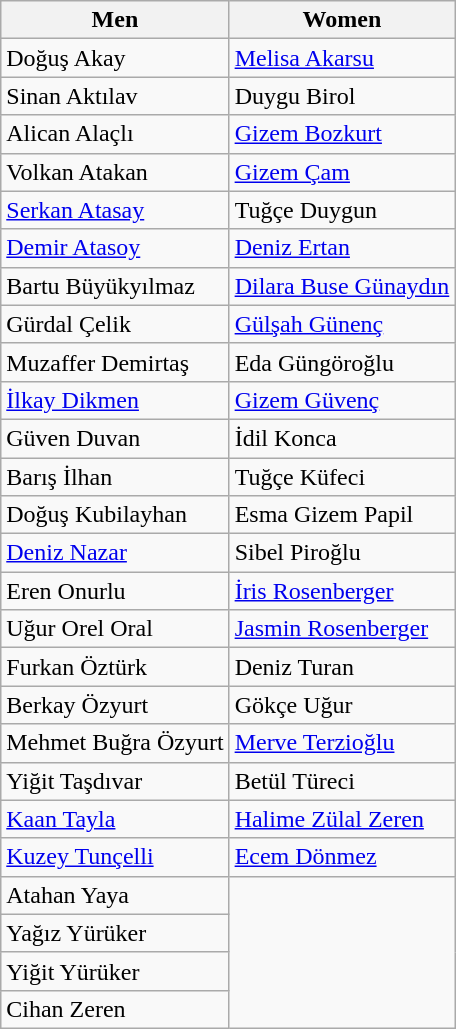<table class=wikitable>
<tr>
<th>Men</th>
<th>Women</th>
</tr>
<tr>
<td>Doğuş Akay</td>
<td><a href='#'>Melisa Akarsu</a></td>
</tr>
<tr>
<td>Sinan Aktılav</td>
<td>Duygu Birol</td>
</tr>
<tr>
<td>Alican  Alaçlı</td>
<td><a href='#'>Gizem Bozkurt</a></td>
</tr>
<tr>
<td>Volkan Atakan</td>
<td><a href='#'>Gizem Çam</a></td>
</tr>
<tr>
<td><a href='#'>Serkan Atasay</a></td>
<td>Tuğçe Duygun</td>
</tr>
<tr>
<td><a href='#'>Demir  Atasoy</a></td>
<td><a href='#'>Deniz Ertan</a></td>
</tr>
<tr>
<td>Bartu Büyükyılmaz</td>
<td><a href='#'>Dilara Buse Günaydın</a></td>
</tr>
<tr>
<td>Gürdal Çelik</td>
<td><a href='#'>Gülşah Günenç</a></td>
</tr>
<tr>
<td>Muzaffer Demirtaş</td>
<td>Eda Güngöroğlu</td>
</tr>
<tr>
<td><a href='#'>İlkay Dikmen</a></td>
<td><a href='#'>Gizem Güvenç</a></td>
</tr>
<tr>
<td>Güven Duvan</td>
<td>İdil Konca</td>
</tr>
<tr>
<td>Barış  İlhan</td>
<td>Tuğçe Küfeci</td>
</tr>
<tr>
<td>Doğuş Kubilayhan</td>
<td>Esma Gizem Papil</td>
</tr>
<tr>
<td><a href='#'>Deniz  Nazar</a></td>
<td>Sibel  Piroğlu</td>
</tr>
<tr>
<td>Eren  Onurlu</td>
<td><a href='#'>İris Rosenberger</a></td>
</tr>
<tr>
<td>Uğur Orel Oral</td>
<td><a href='#'>Jasmin Rosenberger</a></td>
</tr>
<tr>
<td>Furkan Öztürk</td>
<td>Deniz  Turan</td>
</tr>
<tr>
<td>Berkay Özyurt</td>
<td>Gökçe Uğur</td>
</tr>
<tr>
<td>Mehmet Buğra Özyurt</td>
<td><a href='#'>Merve Terzioğlu</a></td>
</tr>
<tr>
<td>Yiğit Taşdıvar</td>
<td>Betül Türeci</td>
</tr>
<tr>
<td><a href='#'>Kaan Tayla</a></td>
<td><a href='#'>Halime Zülal Zeren</a></td>
</tr>
<tr>
<td><a href='#'>Kuzey Tunçelli</a></td>
<td><a href='#'>Ecem Dönmez</a></td>
</tr>
<tr>
<td>Atahan Yaya</td>
</tr>
<tr>
<td>Yağız Yürüker</td>
</tr>
<tr>
<td>Yiğit  Yürüker</td>
</tr>
<tr>
<td>Cihan Zeren</td>
</tr>
</table>
